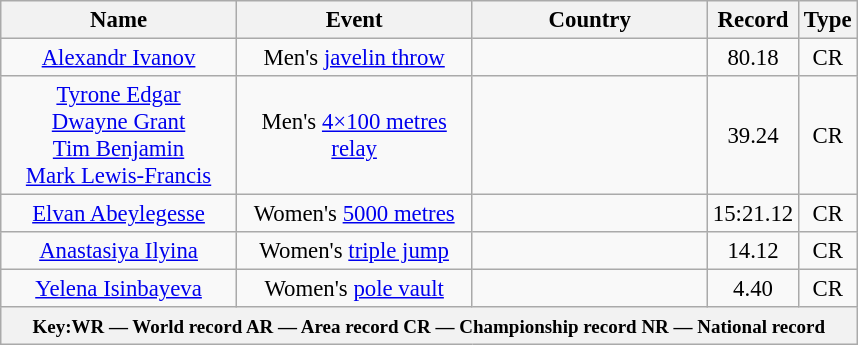<table class="wikitable" style="text-align: center; font-size:95%">
<tr>
<th width="150">Name</th>
<th width="150">Event</th>
<th width="150">Country</th>
<th width="50">Record</th>
<th width="25">Type</th>
</tr>
<tr>
<td><a href='#'>Alexandr Ivanov</a></td>
<td>Men's <a href='#'>javelin throw</a></td>
<td></td>
<td>80.18</td>
<td>CR</td>
</tr>
<tr>
<td><a href='#'>Tyrone Edgar</a><br><a href='#'>Dwayne Grant</a><br><a href='#'>Tim Benjamin</a><br><a href='#'>Mark Lewis-Francis</a></td>
<td>Men's <a href='#'>4×100 metres relay</a></td>
<td></td>
<td>39.24</td>
<td>CR</td>
</tr>
<tr>
<td><a href='#'>Elvan Abeylegesse</a></td>
<td>Women's <a href='#'>5000 metres</a></td>
<td></td>
<td>15:21.12</td>
<td>CR</td>
</tr>
<tr>
<td><a href='#'>Anastasiya Ilyina</a></td>
<td>Women's <a href='#'>triple jump</a></td>
<td></td>
<td>14.12</td>
<td>CR</td>
</tr>
<tr>
<td><a href='#'>Yelena Isinbayeva</a></td>
<td>Women's <a href='#'>pole vault</a></td>
<td></td>
<td>4.40</td>
<td>CR</td>
</tr>
<tr>
<th colspan=5><small>Key:WR — World record  AR — Area record  CR — Championship record  NR — National record</small></th>
</tr>
</table>
